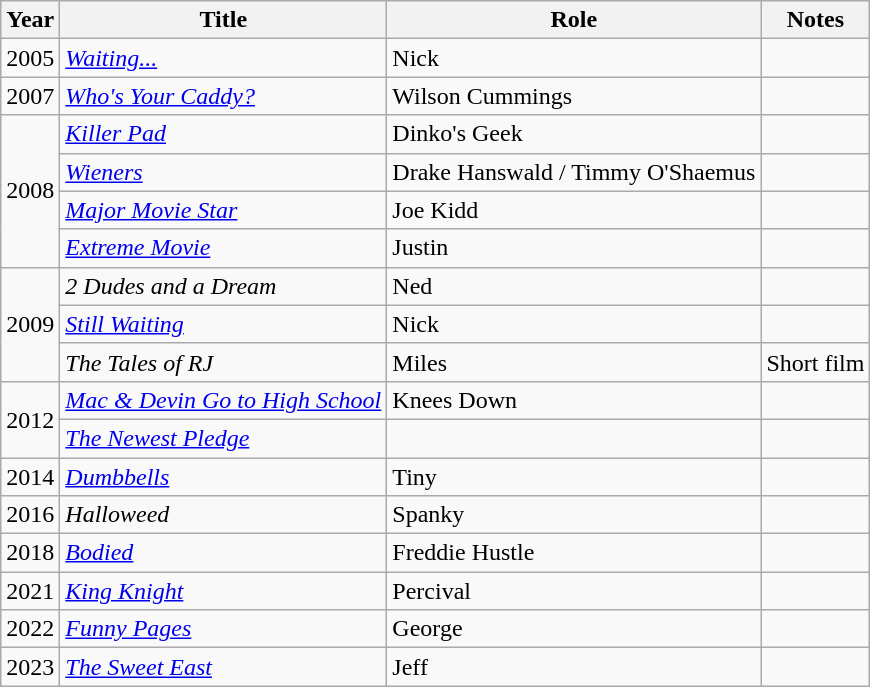<table class="wikitable sortable">
<tr>
<th>Year</th>
<th>Title</th>
<th>Role</th>
<th class="unsortable">Notes</th>
</tr>
<tr>
<td>2005</td>
<td><em><a href='#'>Waiting...</a></em></td>
<td>Nick</td>
<td></td>
</tr>
<tr>
<td>2007</td>
<td><em><a href='#'>Who's Your Caddy?</a></em></td>
<td>Wilson Cummings</td>
<td></td>
</tr>
<tr>
<td rowspan="4">2008</td>
<td><em><a href='#'>Killer Pad</a></em></td>
<td>Dinko's Geek</td>
<td></td>
</tr>
<tr>
<td><em><a href='#'>Wieners</a></em></td>
<td>Drake Hanswald / Timmy O'Shaemus</td>
<td></td>
</tr>
<tr>
<td><em><a href='#'>Major Movie Star</a></em></td>
<td>Joe Kidd</td>
<td></td>
</tr>
<tr>
<td><em><a href='#'>Extreme Movie</a></em></td>
<td>Justin</td>
<td></td>
</tr>
<tr>
<td rowspan="3">2009</td>
<td><em>2 Dudes and a Dream</em></td>
<td>Ned</td>
<td></td>
</tr>
<tr>
<td><em><a href='#'>Still Waiting</a></em></td>
<td>Nick</td>
<td></td>
</tr>
<tr>
<td><em>The Tales of RJ</em></td>
<td>Miles</td>
<td>Short film</td>
</tr>
<tr>
<td rowspan="2">2012</td>
<td><em><a href='#'>Mac & Devin Go to High School</a></em></td>
<td>Knees Down</td>
<td></td>
</tr>
<tr>
<td><em><a href='#'>The Newest Pledge</a></em></td>
<td></td>
<td></td>
</tr>
<tr>
<td>2014</td>
<td><em><a href='#'>Dumbbells</a></em></td>
<td>Tiny</td>
<td></td>
</tr>
<tr>
<td>2016</td>
<td><em>Halloweed</em></td>
<td>Spanky</td>
<td></td>
</tr>
<tr>
<td>2018</td>
<td><em><a href='#'>Bodied</a></em></td>
<td>Freddie Hustle</td>
<td></td>
</tr>
<tr>
<td>2021</td>
<td><em><a href='#'>King Knight</a></em></td>
<td>Percival</td>
<td></td>
</tr>
<tr>
<td>2022</td>
<td><em><a href='#'>Funny Pages</a></em></td>
<td>George</td>
<td></td>
</tr>
<tr>
<td>2023</td>
<td><em><a href='#'>The Sweet East</a></em></td>
<td>Jeff</td>
<td></td>
</tr>
</table>
